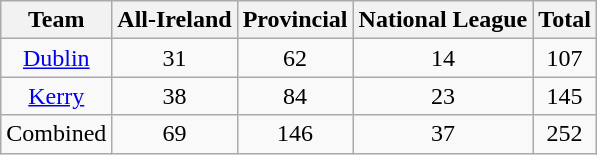<table class="wikitable" style="text-align:center;">
<tr>
<th>Team</th>
<th>All-Ireland</th>
<th>Provincial</th>
<th>National League</th>
<th>Total</th>
</tr>
<tr |>
<td><a href='#'>Dublin</a></td>
<td>31</td>
<td>62</td>
<td>14</td>
<td>107</td>
</tr>
<tr>
<td><a href='#'>Kerry</a></td>
<td>38</td>
<td>84</td>
<td>23</td>
<td>145</td>
</tr>
<tr>
<td>Combined</td>
<td>69</td>
<td>146</td>
<td>37</td>
<td>252</td>
</tr>
</table>
